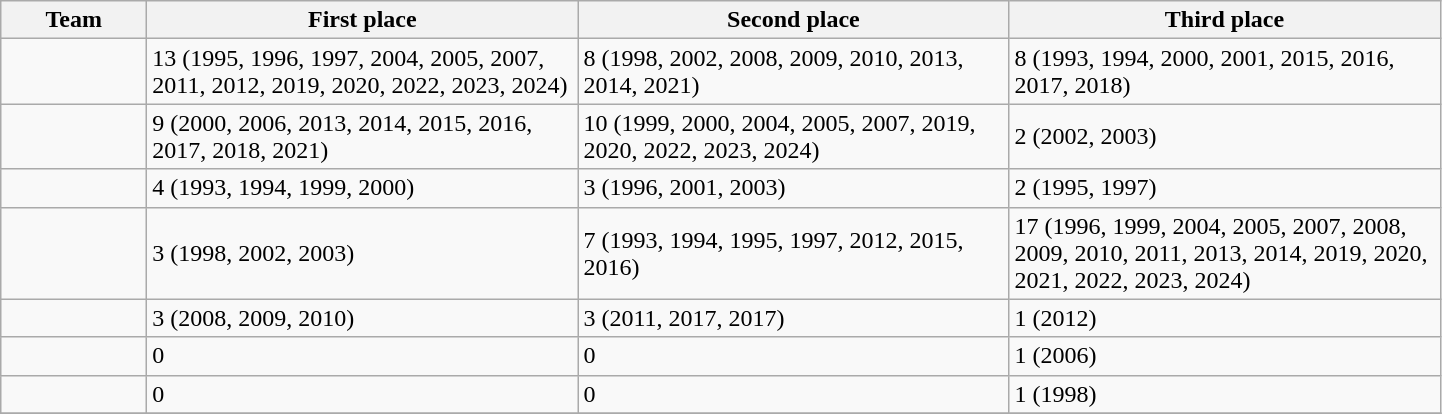<table class="wikitable">
<tr>
<th width="90">Team</th>
<th style="width:280px">First place</th>
<th style="width:280px">Second place</th>
<th style="width:280px">Third place</th>
</tr>
<tr>
<td></td>
<td>13 (1995, 1996, 1997, 2004, 2005, 2007, 2011, 2012, 2019, 2020, 2022, 2023, 2024)</td>
<td>8 (1998, 2002, 2008, 2009, 2010, 2013, 2014, 2021)</td>
<td>8 (1993, 1994, 2000, 2001, 2015, 2016, 2017, 2018)</td>
</tr>
<tr>
<td></td>
<td>9 (2000, 2006, 2013, 2014, 2015, 2016, 2017, 2018, 2021)</td>
<td>10 (1999, 2000, 2004, 2005, 2007, 2019, 2020, 2022, 2023, 2024)</td>
<td>2 (2002, 2003)</td>
</tr>
<tr>
<td></td>
<td>4 (1993, 1994, 1999, 2000)</td>
<td>3 (1996, 2001, 2003)</td>
<td>2 (1995, 1997)</td>
</tr>
<tr>
<td></td>
<td>3 (1998, 2002, 2003)</td>
<td>7 (1993, 1994, 1995, 1997, 2012, 2015, 2016)</td>
<td>17 (1996, 1999, 2004, 2005, 2007, 2008, 2009, 2010, 2011, 2013, 2014, 2019, 2020, 2021, 2022, 2023, 2024)</td>
</tr>
<tr>
<td></td>
<td>3 (2008, 2009, 2010)</td>
<td>3 (2011, 2017, 2017)</td>
<td>1 (2012)</td>
</tr>
<tr>
<td></td>
<td>0</td>
<td>0</td>
<td>1 (2006)</td>
</tr>
<tr>
<td></td>
<td>0</td>
<td>0</td>
<td>1 (1998)</td>
</tr>
<tr>
</tr>
</table>
